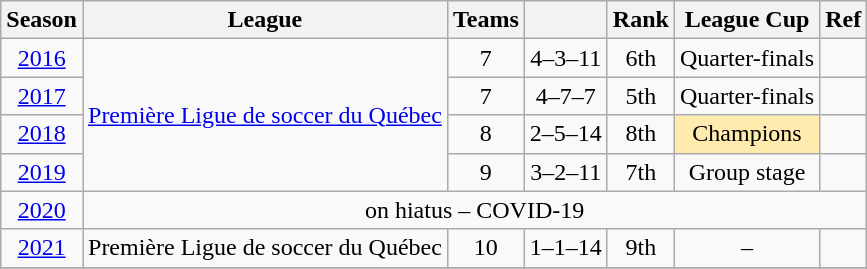<table class="wikitable" style="text-align: center;">
<tr>
<th>Season</th>
<th>League</th>
<th>Teams</th>
<th></th>
<th>Rank</th>
<th>League Cup</th>
<th>Ref</th>
</tr>
<tr>
<td><a href='#'>2016</a></td>
<td rowspan="4"><a href='#'>Première Ligue de soccer du Québec</a></td>
<td>7</td>
<td>4–3–11</td>
<td>6th</td>
<td>Quarter-finals</td>
<td></td>
</tr>
<tr>
<td><a href='#'>2017</a></td>
<td>7</td>
<td>4–7–7</td>
<td>5th</td>
<td>Quarter-finals</td>
<td></td>
</tr>
<tr>
<td><a href='#'>2018</a></td>
<td>8</td>
<td>2–5–14</td>
<td>8th</td>
<td bgcolor="FFEBAD">Champions</td>
<td></td>
</tr>
<tr>
<td><a href='#'>2019</a></td>
<td>9</td>
<td>3–2–11</td>
<td>7th</td>
<td>Group stage</td>
<td></td>
</tr>
<tr>
<td><a href='#'>2020</a></td>
<td colspan="6">on hiatus – COVID-19</td>
</tr>
<tr>
<td><a href='#'>2021</a></td>
<td>Première Ligue de soccer du Québec</td>
<td>10</td>
<td>1–1–14</td>
<td>9th</td>
<td>–</td>
<td></td>
</tr>
<tr>
</tr>
</table>
